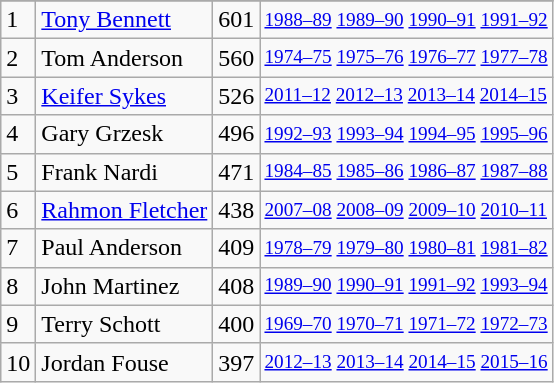<table class="wikitable">
<tr>
</tr>
<tr>
<td>1</td>
<td><a href='#'>Tony Bennett</a></td>
<td>601</td>
<td style="font-size:80%;"><a href='#'>1988–89</a> <a href='#'>1989–90</a> <a href='#'>1990–91</a> <a href='#'>1991–92</a></td>
</tr>
<tr>
<td>2</td>
<td>Tom Anderson</td>
<td>560</td>
<td style="font-size:80%;"><a href='#'>1974–75</a> <a href='#'>1975–76</a> <a href='#'>1976–77</a> <a href='#'>1977–78</a></td>
</tr>
<tr>
<td>3</td>
<td><a href='#'>Keifer Sykes</a></td>
<td>526</td>
<td style="font-size:80%;"><a href='#'>2011–12</a> <a href='#'>2012–13</a> <a href='#'>2013–14</a> <a href='#'>2014–15</a></td>
</tr>
<tr>
<td>4</td>
<td>Gary Grzesk</td>
<td>496</td>
<td style="font-size:80%;"><a href='#'>1992–93</a> <a href='#'>1993–94</a> <a href='#'>1994–95</a> <a href='#'>1995–96</a></td>
</tr>
<tr>
<td>5</td>
<td>Frank Nardi</td>
<td>471</td>
<td style="font-size:80%;"><a href='#'>1984–85</a> <a href='#'>1985–86</a> <a href='#'>1986–87</a> <a href='#'>1987–88</a></td>
</tr>
<tr>
<td>6</td>
<td><a href='#'>Rahmon Fletcher</a></td>
<td>438</td>
<td style="font-size:80%;"><a href='#'>2007–08</a> <a href='#'>2008–09</a> <a href='#'>2009–10</a> <a href='#'>2010–11</a></td>
</tr>
<tr>
<td>7</td>
<td>Paul Anderson</td>
<td>409</td>
<td style="font-size:80%;"><a href='#'>1978–79</a> <a href='#'>1979–80</a> <a href='#'>1980–81</a> <a href='#'>1981–82</a></td>
</tr>
<tr>
<td>8</td>
<td>John Martinez</td>
<td>408</td>
<td style="font-size:80%;"><a href='#'>1989–90</a> <a href='#'>1990–91</a> <a href='#'>1991–92</a> <a href='#'>1993–94</a></td>
</tr>
<tr>
<td>9</td>
<td>Terry Schott</td>
<td>400</td>
<td style="font-size:80%;"><a href='#'>1969–70</a> <a href='#'>1970–71</a> <a href='#'>1971–72</a> <a href='#'>1972–73</a></td>
</tr>
<tr>
<td>10</td>
<td>Jordan Fouse</td>
<td>397</td>
<td style="font-size:80%;"><a href='#'>2012–13</a> <a href='#'>2013–14</a> <a href='#'>2014–15</a> <a href='#'>2015–16</a></td>
</tr>
</table>
